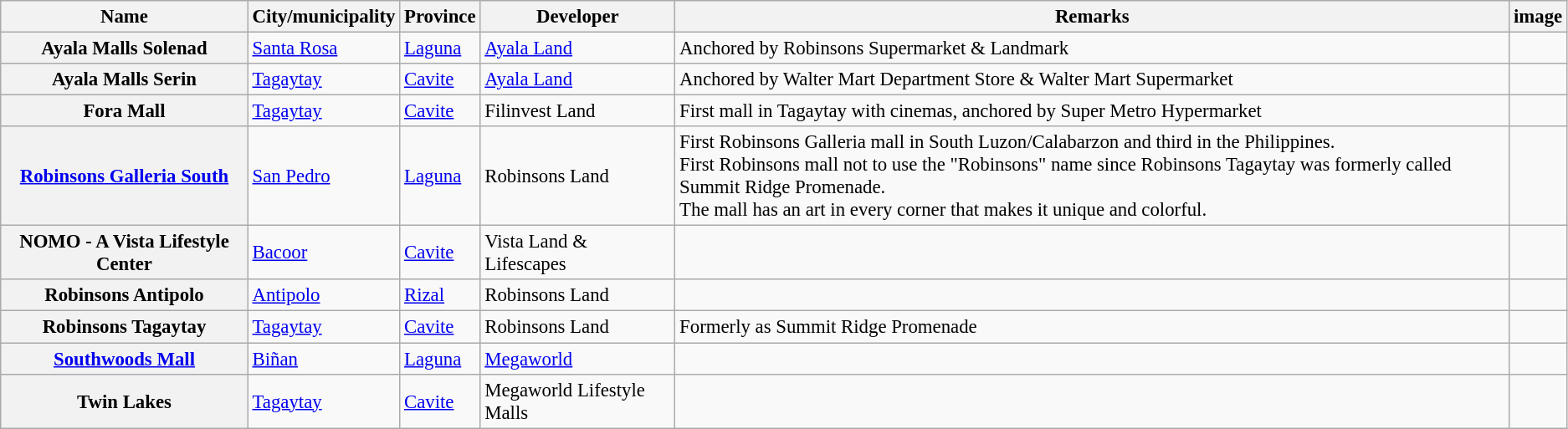<table class="wikitable sortable plainrowheaders" style="font-size:95%;">
<tr>
<th scope="col">Name</th>
<th scope="col">City/municipality</th>
<th scope="col">Province</th>
<th scope="col">Developer</th>
<th scope="col" class="unsortable">Remarks</th>
<th scope="col">image</th>
</tr>
<tr>
<th scope="row">Ayala Malls Solenad</th>
<td><a href='#'>Santa Rosa</a></td>
<td><a href='#'>Laguna</a></td>
<td><a href='#'>Ayala Land</a></td>
<td>Anchored by Robinsons Supermarket & Landmark</td>
<td></td>
</tr>
<tr>
<th scope="row">Ayala Malls Serin</th>
<td><a href='#'>Tagaytay</a></td>
<td><a href='#'>Cavite</a></td>
<td><a href='#'>Ayala Land</a></td>
<td>Anchored by Walter Mart Department Store & Walter Mart Supermarket</td>
<td></td>
</tr>
<tr>
<th scope="row">Fora Mall</th>
<td><a href='#'>Tagaytay</a></td>
<td><a href='#'>Cavite</a></td>
<td>Filinvest Land</td>
<td>First mall in Tagaytay with cinemas, anchored by Super Metro Hypermarket</td>
<td></td>
</tr>
<tr>
<th scope="row"><a href='#'>Robinsons Galleria South</a></th>
<td><a href='#'>San Pedro</a></td>
<td><a href='#'>Laguna</a></td>
<td>Robinsons Land</td>
<td>First Robinsons Galleria mall in South Luzon/Calabarzon and third in the Philippines.<br>First Robinsons mall not to use the "Robinsons" name since Robinsons Tagaytay was formerly called Summit Ridge Promenade.<br>The mall has an art in every corner that makes it unique and colorful.</td>
<td></td>
</tr>
<tr>
<th scope="row">NOMO - A Vista Lifestyle Center</th>
<td><a href='#'>Bacoor</a></td>
<td><a href='#'>Cavite</a></td>
<td>Vista Land & Lifescapes</td>
<td></td>
<td></td>
</tr>
<tr>
<th scope="row">Robinsons Antipolo</th>
<td><a href='#'>Antipolo</a></td>
<td><a href='#'>Rizal</a></td>
<td>Robinsons Land</td>
<td></td>
<td></td>
</tr>
<tr>
<th scope="row">Robinsons Tagaytay</th>
<td><a href='#'>Tagaytay</a></td>
<td><a href='#'>Cavite</a></td>
<td>Robinsons Land</td>
<td>Formerly as Summit Ridge Promenade</td>
<td></td>
</tr>
<tr>
<th scope="row"><a href='#'>Southwoods Mall</a></th>
<td><a href='#'>Biñan</a></td>
<td><a href='#'>Laguna</a></td>
<td><a href='#'>Megaworld</a></td>
<td></td>
<td></td>
</tr>
<tr>
<th scope="row">Twin Lakes</th>
<td><a href='#'>Tagaytay</a></td>
<td><a href='#'>Cavite</a></td>
<td>Megaworld Lifestyle Malls</td>
<td></td>
<td></td>
</tr>
</table>
